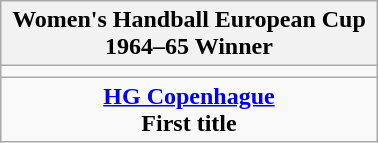<table class="wikitable" style="text-align: center; margin: 0 auto; width: 20%">
<tr>
<th>Women's Handball European Cup <br>1964–65 Winner</th>
</tr>
<tr>
<td></td>
</tr>
<tr>
<td><strong> <a href='#'>HG Copenhague</a></strong><br><strong>First title</strong> <br></td>
</tr>
</table>
